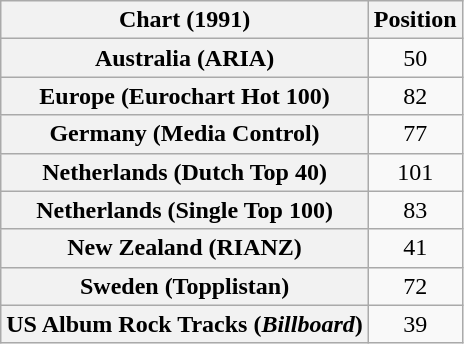<table class="wikitable sortable plainrowheaders" style="text-align:center">
<tr>
<th>Chart (1991)</th>
<th>Position</th>
</tr>
<tr>
<th scope="row">Australia (ARIA)</th>
<td>50</td>
</tr>
<tr>
<th scope="row">Europe (Eurochart Hot 100)</th>
<td>82</td>
</tr>
<tr>
<th scope="row">Germany (Media Control)</th>
<td>77</td>
</tr>
<tr>
<th scope="row">Netherlands (Dutch Top 40)</th>
<td>101</td>
</tr>
<tr>
<th scope="row">Netherlands (Single Top 100)</th>
<td>83</td>
</tr>
<tr>
<th scope="row">New Zealand (RIANZ)</th>
<td>41</td>
</tr>
<tr>
<th scope="row">Sweden (Topplistan)</th>
<td>72</td>
</tr>
<tr>
<th scope="row">US Album Rock Tracks (<em>Billboard</em>)</th>
<td>39</td>
</tr>
</table>
